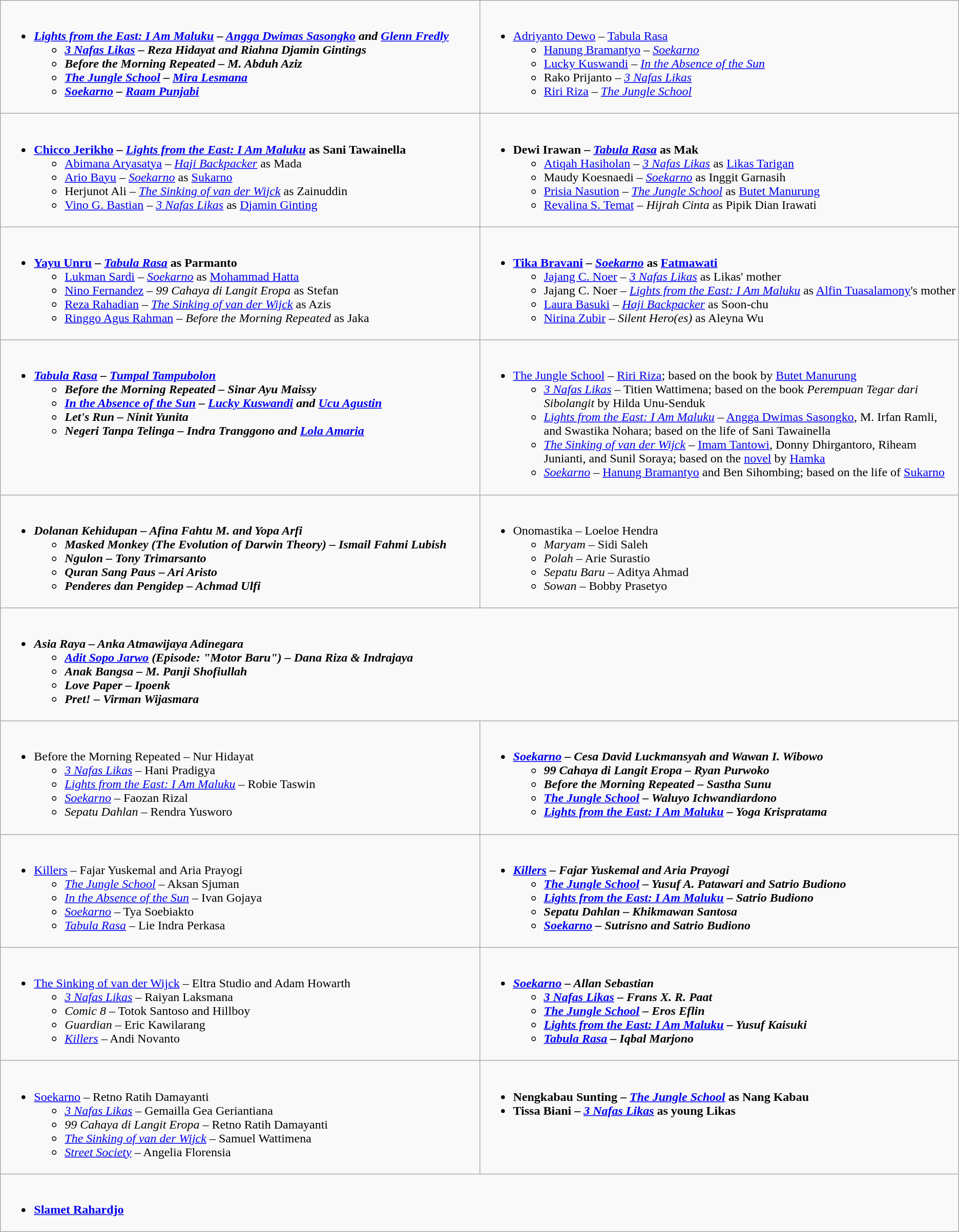<table class="wikitable" role="presentation">
<tr>
<td style="vertical-align:top; width:50%;"><br><ul><li><strong><em><a href='#'>Lights from the East: I Am Maluku</a><em> – <a href='#'>Angga Dwimas Sasongko</a> and <a href='#'>Glenn Fredly</a><strong><ul><li></em><a href='#'>3 Nafas Likas</a><em> – Reza Hidayat and Riahna Djamin Gintings</li><li></em>Before the Morning Repeated<em> – M. Abduh Aziz</li><li></em><a href='#'>The Jungle School</a><em> – <a href='#'>Mira Lesmana</a></li><li></em><a href='#'>Soekarno</a><em> – <a href='#'>Raam Punjabi</a></li></ul></li></ul></td>
<td style="vertical-align:top; width:50%;"><br><ul><li></strong><a href='#'>Adriyanto Dewo</a> – </em><a href='#'>Tabula Rasa</a></em></strong><ul><li><a href='#'>Hanung Bramantyo</a> – <em><a href='#'>Soekarno</a></em></li><li><a href='#'>Lucky Kuswandi</a> – <em><a href='#'>In the Absence of the Sun</a></em></li><li>Rako Prijanto – <em><a href='#'>3 Nafas Likas</a></em></li><li><a href='#'>Riri Riza</a> – <em><a href='#'>The Jungle School</a></em></li></ul></li></ul></td>
</tr>
<tr>
<td style="vertical-align:top; width:50%;"><br><ul><li><strong><a href='#'>Chicco Jerikho</a> – <em><a href='#'>Lights from the East: I Am Maluku</a></em> as Sani Tawainella</strong><ul><li><a href='#'>Abimana Aryasatya</a> – <em><a href='#'>Haji Backpacker</a></em> as Mada</li><li><a href='#'>Ario Bayu</a> – <em><a href='#'>Soekarno</a></em> as <a href='#'>Sukarno</a></li><li>Herjunot Ali – <em><a href='#'>The Sinking of van der Wijck</a></em> as Zainuddin</li><li><a href='#'>Vino G. Bastian</a> – <em><a href='#'>3 Nafas Likas</a></em> as <a href='#'>Djamin Ginting</a></li></ul></li></ul></td>
<td style="vertical-align:top; width:50%;"><br><ul><li><strong>Dewi Irawan – <em><a href='#'>Tabula Rasa</a></em> as Mak</strong><ul><li><a href='#'>Atiqah Hasiholan</a> – <em><a href='#'>3 Nafas Likas</a></em> as <a href='#'>Likas Tarigan</a></li><li>Maudy Koesnaedi – <em><a href='#'>Soekarno</a></em> as Inggit Garnasih</li><li><a href='#'>Prisia Nasution</a> – <em><a href='#'>The Jungle School</a></em> as <a href='#'>Butet Manurung</a></li><li><a href='#'>Revalina S. Temat</a> – <em>Hijrah Cinta</em> as Pipik Dian Irawati</li></ul></li></ul></td>
</tr>
<tr>
<td style="vertical-align:top; width:50%;"><br><ul><li><strong><a href='#'>Yayu Unru</a> – <em><a href='#'>Tabula Rasa</a></em> as Parmanto</strong><ul><li><a href='#'>Lukman Sardi</a> – <em><a href='#'>Soekarno</a></em> as <a href='#'>Mohammad Hatta</a></li><li><a href='#'>Nino Fernandez</a> – <em>99 Cahaya di Langit Eropa</em> as Stefan</li><li><a href='#'>Reza Rahadian</a> – <em><a href='#'>The Sinking of van der Wijck</a></em> as Azis</li><li><a href='#'>Ringgo Agus Rahman</a> – <em>Before the Morning Repeated</em> as Jaka</li></ul></li></ul></td>
<td style="vertical-align:top; width:50%;"><br><ul><li><strong><a href='#'>Tika Bravani</a> – <em><a href='#'>Soekarno</a></em> as <a href='#'>Fatmawati</a></strong><ul><li><a href='#'>Jajang C. Noer</a> – <em><a href='#'>3 Nafas Likas</a></em> as Likas' mother</li><li>Jajang C. Noer – <em><a href='#'>Lights from the East: I Am Maluku</a></em> as <a href='#'>Alfin Tuasalamony</a>'s mother</li><li><a href='#'>Laura Basuki</a> – <em><a href='#'>Haji Backpacker</a></em> as Soon-chu</li><li><a href='#'>Nirina Zubir</a> – <em>Silent Hero(es)</em> as Aleyna Wu</li></ul></li></ul></td>
</tr>
<tr>
<td style="vertical-align:top; width:50%;"><br><ul><li><strong><em><a href='#'>Tabula Rasa</a><em> – <a href='#'>Tumpal Tampubolon</a><strong><ul><li></em>Before the Morning Repeated<em> – Sinar Ayu Maissy</li><li></em><a href='#'>In the Absence of the Sun</a><em> – <a href='#'>Lucky Kuswandi</a> and <a href='#'>Ucu Agustin</a></li><li></em>Let's Run<em> – Ninit Yunita</li><li></em>Negeri Tanpa Telinga<em> – Indra Tranggono and <a href='#'>Lola Amaria</a></li></ul></li></ul></td>
<td style="vertical-align:top; width:50%;"><br><ul><li></em></strong><a href='#'>The Jungle School</a></em> – <a href='#'>Riri Riza</a>; based on the book by <a href='#'>Butet Manurung</a></strong><ul><li><em><a href='#'>3 Nafas Likas</a></em> – Titien Wattimena; based on the book <em>Perempuan Tegar dari Sibolangit</em> by Hilda Unu-Senduk</li><li><em><a href='#'>Lights from the East: I Am Maluku</a></em> – <a href='#'>Angga Dwimas Sasongko</a>, M. Irfan Ramli, and Swastika Nohara; based on the life of Sani Tawainella</li><li><em><a href='#'>The Sinking of van der Wijck</a></em> – <a href='#'>Imam Tantowi</a>, Donny Dhirgantoro, Riheam Junianti, and Sunil Soraya; based on the <a href='#'>novel</a> by <a href='#'>Hamka</a></li><li><em><a href='#'>Soekarno</a></em> – <a href='#'>Hanung Bramantyo</a> and Ben Sihombing; based on the life of <a href='#'>Sukarno</a></li></ul></li></ul></td>
</tr>
<tr>
<td style="vertical-align:top; width:50%;"><br><ul><li><strong><em>Dolanan Kehidupan<em> – Afina Fahtu M. and Yopa Arfi<strong><ul><li></em>Masked Monkey (The Evolution of Darwin Theory)<em> – Ismail Fahmi Lubish</li><li></em>Ngulon<em> – Tony Trimarsanto</li><li></em>Quran Sang Paus<em> – Ari Aristo</li><li></em>Penderes dan Pengidep<em> – Achmad Ulfi</li></ul></li></ul></td>
<td style="vertical-align:top; width:50%;"><br><ul><li></em></strong>Onomastika</em> – Loeloe Hendra</strong><ul><li><em>Maryam</em> – Sidi Saleh</li><li><em>Polah</em> – Arie Surastio</li><li><em>Sepatu Baru</em> – Aditya Ahmad</li><li><em>Sowan</em> – Bobby Prasetyo</li></ul></li></ul></td>
</tr>
<tr>
<td style="vertical-align:top; width:50%;" colspan="2"><br><ul><li><strong><em>Asia Raya<em> – Anka Atmawijaya Adinegara<strong><ul><li></em><a href='#'>Adit Sopo Jarwo</a><em> (Episode: "Motor Baru") – Dana Riza & Indrajaya</li><li></em>Anak Bangsa<em> – M. Panji Shofiullah</li><li></em>Love Paper<em> – Ipoenk</li><li></em>Pret!<em> – Virman Wijasmara</li></ul></li></ul></td>
</tr>
<tr>
<td style="vertical-align:top; width:50%;"><br><ul><li></em></strong>Before the Morning Repeated</em> – Nur Hidayat</strong><ul><li><em><a href='#'>3 Nafas Likas</a></em> – Hani Pradigya</li><li><em><a href='#'>Lights from the East: I Am Maluku</a></em> – Robie Taswin</li><li><em><a href='#'>Soekarno</a></em> – Faozan Rizal</li><li><em>Sepatu Dahlan</em> – Rendra Yusworo</li></ul></li></ul></td>
<td style="vertical-align:top; width:50%;"><br><ul><li><strong><em><a href='#'>Soekarno</a><em> – Cesa David Luckmansyah and Wawan I. Wibowo<strong><ul><li></em>99 Cahaya di Langit Eropa<em> – Ryan Purwoko</li><li></em>Before the Morning Repeated<em> – Sastha Sunu</li><li></em><a href='#'>The Jungle School</a><em> – Waluyo Ichwandiardono</li><li></em><a href='#'>Lights from the East: I Am Maluku</a><em> – Yoga Krispratama</li></ul></li></ul></td>
</tr>
<tr>
<td style="vertical-align:top; width:50%;"><br><ul><li></em></strong><a href='#'>Killers</a></em> – Fajar Yuskemal and Aria Prayogi</strong><ul><li><em><a href='#'>The Jungle School</a></em> – Aksan Sjuman</li><li><em><a href='#'>In the Absence of the Sun</a></em> – Ivan Gojaya</li><li><em><a href='#'>Soekarno</a></em> – Tya Soebiakto</li><li><em><a href='#'>Tabula Rasa</a></em> – Lie Indra Perkasa</li></ul></li></ul></td>
<td style="vertical-align:top; width:50%;"><br><ul><li><strong><em><a href='#'>Killers</a><em> – Fajar Yuskemal and Aria Prayogi<strong><ul><li></em><a href='#'>The Jungle School</a><em> – Yusuf A. Patawari and Satrio Budiono</li><li></em><a href='#'>Lights from the East: I Am Maluku</a><em> – Satrio Budiono</li><li></em>Sepatu Dahlan<em> – Khikmawan Santosa</li><li></em><a href='#'>Soekarno</a><em> – Sutrisno and Satrio Budiono</li></ul></li></ul></td>
</tr>
<tr>
<td style="vertical-align:top; width:50%;"><br><ul><li></em></strong><a href='#'>The Sinking of van der Wijck</a></em> – Eltra Studio and Adam Howarth</strong><ul><li><em><a href='#'>3 Nafas Likas</a></em> – Raiyan Laksmana</li><li><em>Comic 8</em> – Totok Santoso and Hillboy</li><li><em>Guardian</em> – Eric Kawilarang</li><li><em><a href='#'>Killers</a></em> – Andi Novanto</li></ul></li></ul></td>
<td style="vertical-align:top; width:50%;"><br><ul><li><strong><em><a href='#'>Soekarno</a><em> – Allan Sebastian<strong><ul><li></em><a href='#'>3 Nafas Likas</a><em> – Frans X. R. Paat</li><li></em><a href='#'>The Jungle School</a><em> – Eros Eflin</li><li></em><a href='#'>Lights from the East: I Am Maluku</a><em> – Yusuf Kaisuki</li><li></em><a href='#'>Tabula Rasa</a><em> – Iqbal Marjono</li></ul></li></ul></td>
</tr>
<tr>
<td style="vertical-align:top; width:50%;"><br><ul><li></em></strong><a href='#'>Soekarno</a></em> – Retno Ratih Damayanti</strong><ul><li><em><a href='#'>3 Nafas Likas</a></em> – Gemailla Gea Geriantiana</li><li><em>99 Cahaya di Langit Eropa</em> – Retno Ratih Damayanti</li><li><em><a href='#'>The Sinking of van der Wijck</a></em> – Samuel Wattimena</li><li><em><a href='#'>Street Society</a></em> – Angelia Florensia</li></ul></li></ul></td>
<td style="vertical-align:top; width:50%;"><br><ul><li><strong>Nengkabau Sunting – <em><a href='#'>The Jungle School</a></em> as Nang Kabau</strong></li><li><strong>Tissa Biani – <em><a href='#'>3 Nafas Likas</a></em> as young Likas</strong></li></ul></td>
</tr>
<tr>
<td style="vertical-align:top; width:50%;"colspan="2"><br><ul><li><strong><a href='#'>Slamet Rahardjo</a></strong></li></ul></td>
</tr>
</table>
